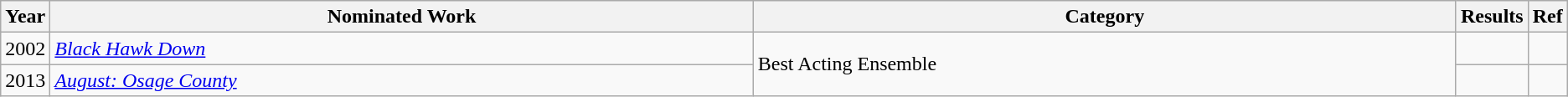<table class="wikitable">
<tr>
<th scope="col" style="width:1em;">Year</th>
<th scope="col" style="width:35em;">Nominated Work</th>
<th scope="col" style="width:35em;">Category</th>
<th scope="col" style="width:1em;">Results</th>
<th scope="col" style="width:1em;">Ref</th>
</tr>
<tr>
<td>2002</td>
<td><em><a href='#'>Black Hawk Down</a></em></td>
<td rowspan="2">Best Acting Ensemble</td>
<td></td>
<td></td>
</tr>
<tr>
<td>2013</td>
<td><em><a href='#'>August: Osage County</a></em></td>
<td></td>
<td></td>
</tr>
</table>
